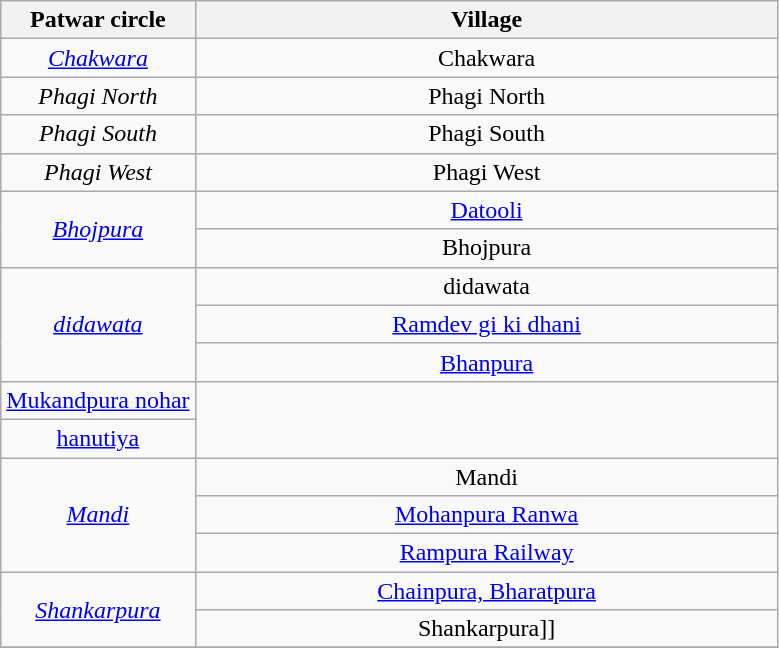<table class="wikitable">
<tr style="text-align:center;">
<th colspan="1"><strong>Patwar circle</strong></th>
<th style="width:75%;"><strong>Village</strong></th>
</tr>
<tr>
<td rowspan="1" style="text-align:center;"><em><a href='#'>Chakwara</a></em></td>
<td style="text-align:center;">Chakwara</td>
</tr>
<tr>
<td rowspan="1" style="text-align:center;"><em>Phagi North</em></td>
<td style="text-align:center;">Phagi North</td>
</tr>
<tr>
<td rowspan="1" style="text-align:center;"><em>Phagi South</em></td>
<td style="text-align:center;">Phagi South</td>
</tr>
<tr>
<td rowspan="1" style="text-align:center;"><em>Phagi West</em></td>
<td style="text-align:center;">Phagi West</td>
</tr>
<tr>
<td rowspan="2" style="text-align:center;"><em><a href='#'>Bhojpura</a></em></td>
<td style="text-align:center;"><a href='#'>Datooli</a></td>
</tr>
<tr>
<td style="text-align:center;">Bhojpura</td>
</tr>
<tr>
<td rowspan="3" style="text-align:center;"><em><a href='#'>didawata</a></em></td>
<td style="text-align:center;">didawata</td>
</tr>
<tr>
<td style="text-align:center;"><a href='#'>Ramdev gi ki dhani</a></td>
</tr>
<tr>
<td style="text-align:center;"><a href='#'>Bhanpura</a></td>
</tr>
<tr>
<td style="text-align:center;"><a href='#'>Mukandpura nohar</a></td>
</tr>
<tr>
<td style="text-align:center;"><a href='#'>hanutiya</a></td>
</tr>
<tr>
<td rowspan="3" style="text-align:center;"><em><a href='#'>Mandi</a></em></td>
<td style="text-align:center;">Mandi</td>
</tr>
<tr>
<td style="text-align:center;"><a href='#'>Mohanpura Ranwa</a></td>
</tr>
<tr>
<td style="text-align:center;"><a href='#'>Rampura Railway</a></td>
</tr>
<tr>
<td rowspan="2" style="text-align:center;"><em><a href='#'>Shankarpura</a></em></td>
<td style="text-align:center;"><a href='#'>Chainpura, Bharatpura</a></td>
</tr>
<tr>
<td style="text-align:center;">Shankarpura]]</td>
</tr>
<tr>
</tr>
</table>
